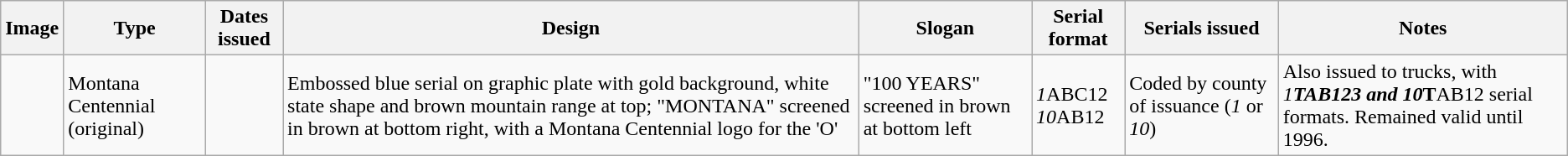<table class="wikitable">
<tr>
<th>Image</th>
<th>Type</th>
<th>Dates issued</th>
<th>Design</th>
<th>Slogan</th>
<th>Serial format</th>
<th>Serials issued</th>
<th>Notes</th>
</tr>
<tr>
<td></td>
<td>Montana Centennial (original)</td>
<td></td>
<td>Embossed blue serial on graphic plate with gold background, white state shape and brown mountain range at top; "MONTANA" screened in brown at bottom right, with a Montana Centennial logo for the 'O'</td>
<td>"100 YEARS" screened in brown at bottom left</td>
<td><em>1</em>ABC12<br><em>10</em>AB12</td>
<td>Coded by county of issuance (<em>1</em> or <em>10</em>)</td>
<td>Also issued to trucks, with <em>1<strong><em>T<strong>AB123 and </em>10</em></strong>T</strong>AB12 serial formats. Remained valid until 1996.</td>
</tr>
</table>
